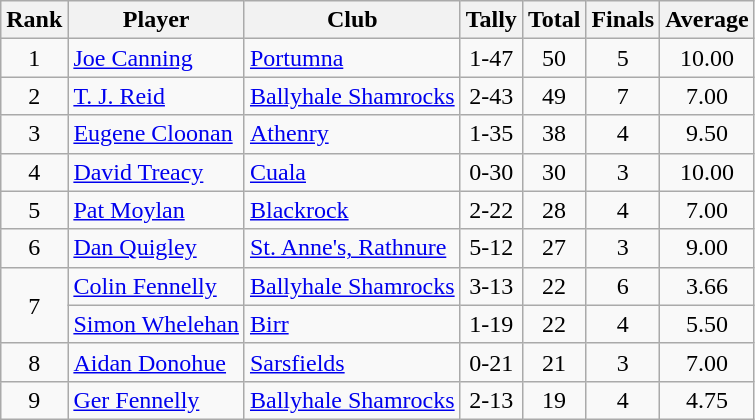<table class="wikitable">
<tr>
<th>Rank</th>
<th>Player</th>
<th>Club</th>
<th>Tally</th>
<th>Total</th>
<th>Finals</th>
<th>Average</th>
</tr>
<tr>
<td rowspan=1 align=center>1</td>
<td><a href='#'>Joe Canning</a></td>
<td><a href='#'>Portumna</a></td>
<td align=center>1-47</td>
<td align=center>50</td>
<td align=center>5</td>
<td align=center>10.00</td>
</tr>
<tr>
<td rowspan=1 align=center>2</td>
<td><a href='#'>T. J. Reid</a></td>
<td><a href='#'>Ballyhale Shamrocks</a></td>
<td align=center>2-43</td>
<td align=center>49</td>
<td align=center>7</td>
<td align=center>7.00</td>
</tr>
<tr>
<td rowspan=1 align=center>3</td>
<td><a href='#'>Eugene Cloonan</a></td>
<td><a href='#'>Athenry</a></td>
<td align=center>1-35</td>
<td align=center>38</td>
<td align=center>4</td>
<td align=center>9.50</td>
</tr>
<tr>
<td rowspan=1 align=center>4</td>
<td><a href='#'>David Treacy</a></td>
<td><a href='#'>Cuala</a></td>
<td align=center>0-30</td>
<td align=center>30</td>
<td align=center>3</td>
<td align=center>10.00</td>
</tr>
<tr>
<td rowspan=1 align=center>5</td>
<td><a href='#'>Pat Moylan</a></td>
<td><a href='#'>Blackrock</a></td>
<td align=center>2-22</td>
<td align=center>28</td>
<td align=center>4</td>
<td align=center>7.00</td>
</tr>
<tr>
<td rowspan=1 align=center>6</td>
<td><a href='#'>Dan Quigley</a></td>
<td><a href='#'>St. Anne's, Rathnure</a></td>
<td align=center>5-12</td>
<td align=center>27</td>
<td align=center>3</td>
<td align=center>9.00</td>
</tr>
<tr>
<td rowspan=2 align=center>7</td>
<td><a href='#'>Colin Fennelly</a></td>
<td><a href='#'>Ballyhale Shamrocks</a></td>
<td align=center>3-13</td>
<td align=center>22</td>
<td align=center>6</td>
<td align=center>3.66</td>
</tr>
<tr>
<td><a href='#'>Simon Whelehan</a></td>
<td><a href='#'>Birr</a></td>
<td align=center>1-19</td>
<td align=center>22</td>
<td align=center>4</td>
<td align=center>5.50</td>
</tr>
<tr>
<td rowspan=1 align=center>8</td>
<td><a href='#'>Aidan Donohue</a></td>
<td><a href='#'>Sarsfields</a></td>
<td align=center>0-21</td>
<td align=center>21</td>
<td align=center>3</td>
<td align=center>7.00</td>
</tr>
<tr>
<td rowspan=1 align=center>9</td>
<td><a href='#'>Ger Fennelly</a></td>
<td><a href='#'>Ballyhale Shamrocks</a></td>
<td align=center>2-13</td>
<td align=center>19</td>
<td align=center>4</td>
<td align=center>4.75</td>
</tr>
</table>
